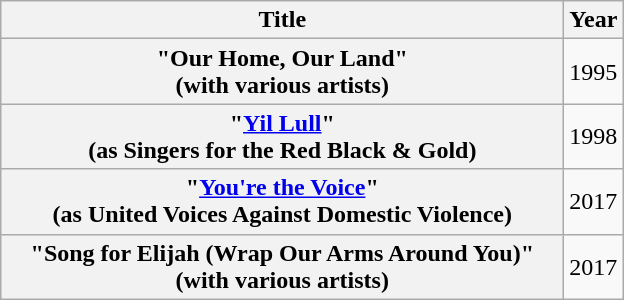<table class="wikitable plainrowheaders" style="text-align:center;" border="1">
<tr>
<th scope="col" style="width:23em;">Title</th>
<th scope="col" style="width:1em;">Year</th>
</tr>
<tr>
<th scope="row">"Our Home, Our Land"<br><span>(with various artists)</span></th>
<td>1995</td>
</tr>
<tr>
<th scope="row">"<a href='#'>Yil Lull</a>"<br><span>(as Singers for the Red Black & Gold)</span></th>
<td>1998</td>
</tr>
<tr>
<th scope="row">"<a href='#'>You're the Voice</a>"<br><span>(as United Voices Against Domestic Violence)</span></th>
<td>2017</td>
</tr>
<tr>
<th scope="row">"Song for Elijah (Wrap Our Arms Around You)"<br><span>(with various artists)</span></th>
<td>2017</td>
</tr>
</table>
